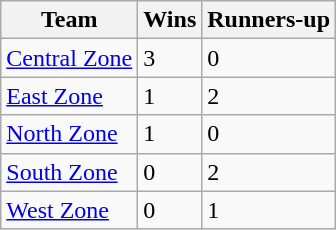<table class="wikitable sortable">
<tr>
<th>Team</th>
<th>Wins</th>
<th>Runners-up</th>
</tr>
<tr>
<td><a href='#'>Central Zone</a></td>
<td>3</td>
<td>0</td>
</tr>
<tr>
<td><a href='#'>East Zone</a></td>
<td>1</td>
<td>2</td>
</tr>
<tr>
<td><a href='#'>North Zone</a></td>
<td>1</td>
<td>0</td>
</tr>
<tr>
<td><a href='#'>South Zone</a></td>
<td>0</td>
<td>2</td>
</tr>
<tr>
<td><a href='#'>West Zone</a></td>
<td>0</td>
<td>1</td>
</tr>
</table>
